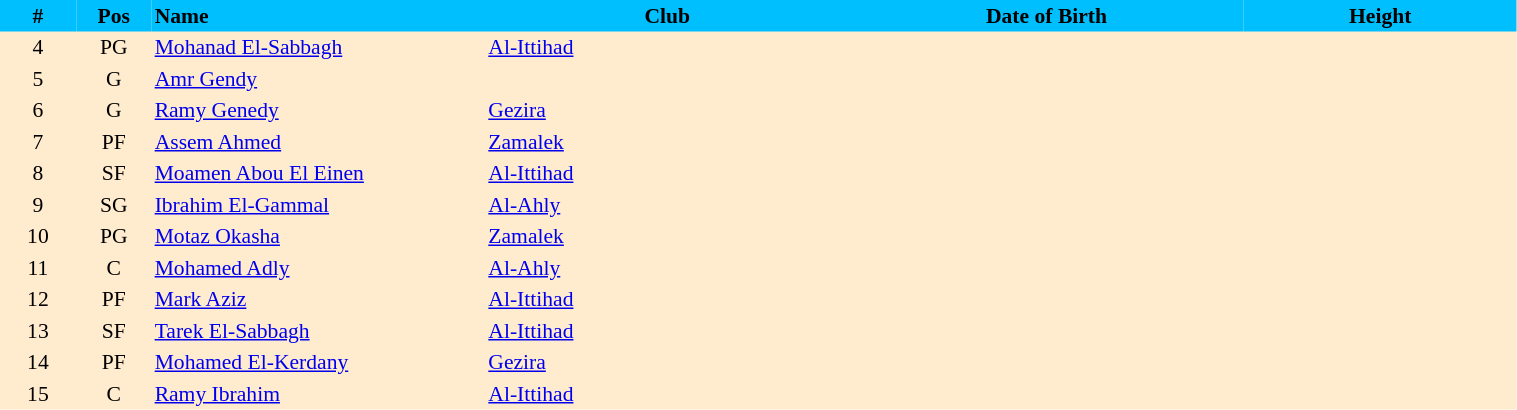<table border=0 cellpadding=2 cellspacing=0  |- bgcolor=#FFECCE style="text-align:center; font-size:90%;" width=80%>
<tr bgcolor=#00BFFF>
<th width=5%>#</th>
<th width=5%>Pos</th>
<th width=22% align=left>Name</th>
<th width=24%>Club</th>
<th width=26%>Date of Birth</th>
<th width=18%>Height</th>
</tr>
<tr>
<td>4</td>
<td>PG</td>
<td align=left><a href='#'>Mohanad El-Sabbagh</a></td>
<td align=left> <a href='#'>Al-Ittihad</a></td>
<td align=left></td>
<td></td>
</tr>
<tr>
<td>5</td>
<td>G</td>
<td align=left><a href='#'>Amr Gendy</a></td>
<td align=left></td>
<td align=left></td>
<td></td>
</tr>
<tr>
<td>6</td>
<td>G</td>
<td align=left><a href='#'>Ramy Genedy</a></td>
<td align=left> <a href='#'>Gezira</a></td>
<td align=left></td>
<td></td>
</tr>
<tr>
<td>7</td>
<td>PF</td>
<td align=left><a href='#'>Assem Ahmed</a></td>
<td align=left> <a href='#'>Zamalek</a></td>
<td align=left></td>
<td></td>
</tr>
<tr>
<td>8</td>
<td>SF</td>
<td align=left><a href='#'>Moamen Abou El Einen</a></td>
<td align=left> <a href='#'>Al-Ittihad</a></td>
<td align=left></td>
<td></td>
</tr>
<tr>
<td>9</td>
<td>SG</td>
<td align=left><a href='#'>Ibrahim El-Gammal</a></td>
<td align=left> <a href='#'>Al-Ahly</a></td>
<td align=left></td>
<td></td>
</tr>
<tr>
<td>10</td>
<td>PG</td>
<td align=left><a href='#'>Motaz Okasha</a></td>
<td align=left> <a href='#'>Zamalek</a></td>
<td align=left></td>
<td></td>
</tr>
<tr>
<td>11</td>
<td>C</td>
<td align=left><a href='#'>Mohamed Adly</a></td>
<td align=left> <a href='#'>Al-Ahly</a></td>
<td align=left></td>
<td></td>
</tr>
<tr>
<td>12</td>
<td>PF</td>
<td align=left><a href='#'>Mark Aziz</a></td>
<td align=left> <a href='#'>Al-Ittihad</a></td>
<td align=left></td>
<td></td>
</tr>
<tr>
<td>13</td>
<td>SF</td>
<td align=left><a href='#'>Tarek El-Sabbagh</a></td>
<td align=left> <a href='#'>Al-Ittihad</a></td>
<td align=left></td>
<td></td>
</tr>
<tr>
<td>14</td>
<td>PF</td>
<td align=left><a href='#'>Mohamed El-Kerdany</a></td>
<td align=left> <a href='#'>Gezira</a></td>
<td align=left></td>
<td></td>
</tr>
<tr>
<td>15</td>
<td>C</td>
<td align=left><a href='#'>Ramy Ibrahim</a></td>
<td align=left> <a href='#'>Al-Ittihad</a></td>
<td align=left></td>
<td></td>
</tr>
</table>
